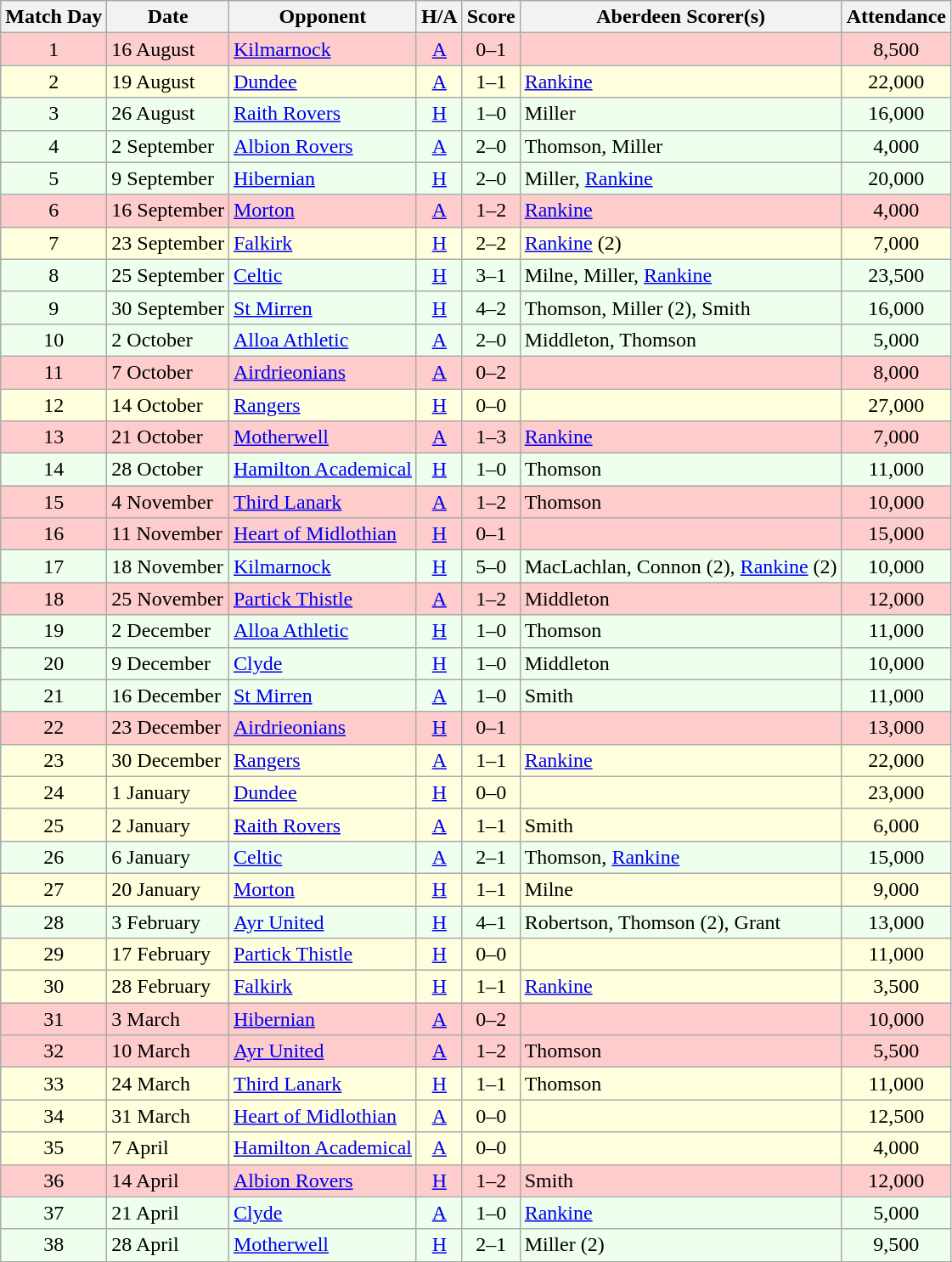<table class="wikitable" style="text-align:center">
<tr>
<th>Match Day</th>
<th>Date</th>
<th>Opponent</th>
<th>H/A</th>
<th>Score</th>
<th>Aberdeen Scorer(s)</th>
<th>Attendance</th>
</tr>
<tr bgcolor=#FFCCCC>
<td>1</td>
<td align=left>16 August</td>
<td align=left><a href='#'>Kilmarnock</a></td>
<td><a href='#'>A</a></td>
<td>0–1</td>
<td align=left></td>
<td>8,500</td>
</tr>
<tr bgcolor=#FFFFDD>
<td>2</td>
<td align=left>19 August</td>
<td align=left><a href='#'>Dundee</a></td>
<td><a href='#'>A</a></td>
<td>1–1</td>
<td align=left><a href='#'>Rankine</a></td>
<td>22,000</td>
</tr>
<tr bgcolor=#EEFFEE>
<td>3</td>
<td align=left>26 August</td>
<td align=left><a href='#'>Raith Rovers</a></td>
<td><a href='#'>H</a></td>
<td>1–0</td>
<td align=left>Miller</td>
<td>16,000</td>
</tr>
<tr bgcolor=#EEFFEE>
<td>4</td>
<td align=left>2 September</td>
<td align=left><a href='#'>Albion Rovers</a></td>
<td><a href='#'>A</a></td>
<td>2–0</td>
<td align=left>Thomson, Miller</td>
<td>4,000</td>
</tr>
<tr bgcolor=#EEFFEE>
<td>5</td>
<td align=left>9 September</td>
<td align=left><a href='#'>Hibernian</a></td>
<td><a href='#'>H</a></td>
<td>2–0</td>
<td align=left>Miller, <a href='#'>Rankine</a></td>
<td>20,000</td>
</tr>
<tr bgcolor=#FFCCCC>
<td>6</td>
<td align=left>16 September</td>
<td align=left><a href='#'>Morton</a></td>
<td><a href='#'>A</a></td>
<td>1–2</td>
<td align=left><a href='#'>Rankine</a></td>
<td>4,000</td>
</tr>
<tr bgcolor=#FFFFDD>
<td>7</td>
<td align=left>23 September</td>
<td align=left><a href='#'>Falkirk</a></td>
<td><a href='#'>H</a></td>
<td>2–2</td>
<td align=left><a href='#'>Rankine</a> (2)</td>
<td>7,000</td>
</tr>
<tr bgcolor=#EEFFEE>
<td>8</td>
<td align=left>25 September</td>
<td align=left><a href='#'>Celtic</a></td>
<td><a href='#'>H</a></td>
<td>3–1</td>
<td align=left>Milne, Miller, <a href='#'>Rankine</a></td>
<td>23,500</td>
</tr>
<tr bgcolor=#EEFFEE>
<td>9</td>
<td align=left>30 September</td>
<td align=left><a href='#'>St Mirren</a></td>
<td><a href='#'>H</a></td>
<td>4–2</td>
<td align=left>Thomson, Miller (2), Smith</td>
<td>16,000</td>
</tr>
<tr bgcolor=#EEFFEE>
<td>10</td>
<td align=left>2 October</td>
<td align=left><a href='#'>Alloa Athletic</a></td>
<td><a href='#'>A</a></td>
<td>2–0</td>
<td align=left>Middleton, Thomson</td>
<td>5,000</td>
</tr>
<tr bgcolor=#FFCCCC>
<td>11</td>
<td align=left>7 October</td>
<td align=left><a href='#'>Airdrieonians</a></td>
<td><a href='#'>A</a></td>
<td>0–2</td>
<td align=left></td>
<td>8,000</td>
</tr>
<tr bgcolor=#FFFFDD>
<td>12</td>
<td align=left>14 October</td>
<td align=left><a href='#'>Rangers</a></td>
<td><a href='#'>H</a></td>
<td>0–0</td>
<td align=left></td>
<td>27,000</td>
</tr>
<tr bgcolor=#FFCCCC>
<td>13</td>
<td align=left>21 October</td>
<td align=left><a href='#'>Motherwell</a></td>
<td><a href='#'>A</a></td>
<td>1–3</td>
<td align=left><a href='#'>Rankine</a></td>
<td>7,000</td>
</tr>
<tr bgcolor=#EEFFEE>
<td>14</td>
<td align=left>28 October</td>
<td align=left><a href='#'>Hamilton Academical</a></td>
<td><a href='#'>H</a></td>
<td>1–0</td>
<td align=left>Thomson</td>
<td>11,000</td>
</tr>
<tr bgcolor=#FFCCCC>
<td>15</td>
<td align=left>4 November</td>
<td align=left><a href='#'>Third Lanark</a></td>
<td><a href='#'>A</a></td>
<td>1–2</td>
<td align=left>Thomson</td>
<td>10,000</td>
</tr>
<tr bgcolor=#FFCCCC>
<td>16</td>
<td align=left>11 November</td>
<td align=left><a href='#'>Heart of Midlothian</a></td>
<td><a href='#'>H</a></td>
<td>0–1</td>
<td align=left></td>
<td>15,000</td>
</tr>
<tr bgcolor=#EEFFEE>
<td>17</td>
<td align=left>18 November</td>
<td align=left><a href='#'>Kilmarnock</a></td>
<td><a href='#'>H</a></td>
<td>5–0</td>
<td align=left>MacLachlan, Connon (2), <a href='#'>Rankine</a> (2)</td>
<td>10,000</td>
</tr>
<tr bgcolor=#FFCCCC>
<td>18</td>
<td align=left>25 November</td>
<td align=left><a href='#'>Partick Thistle</a></td>
<td><a href='#'>A</a></td>
<td>1–2</td>
<td align=left>Middleton</td>
<td>12,000</td>
</tr>
<tr bgcolor=#EEFFEE>
<td>19</td>
<td align=left>2 December</td>
<td align=left><a href='#'>Alloa Athletic</a></td>
<td><a href='#'>H</a></td>
<td>1–0</td>
<td align=left>Thomson</td>
<td>11,000</td>
</tr>
<tr bgcolor=#EEFFEE>
<td>20</td>
<td align=left>9 December</td>
<td align=left><a href='#'>Clyde</a></td>
<td><a href='#'>H</a></td>
<td>1–0</td>
<td align=left>Middleton</td>
<td>10,000</td>
</tr>
<tr bgcolor=#EEFFEE>
<td>21</td>
<td align=left>16 December</td>
<td align=left><a href='#'>St Mirren</a></td>
<td><a href='#'>A</a></td>
<td>1–0</td>
<td align=left>Smith</td>
<td>11,000</td>
</tr>
<tr bgcolor=#FFCCCC>
<td>22</td>
<td align=left>23 December</td>
<td align=left><a href='#'>Airdrieonians</a></td>
<td><a href='#'>H</a></td>
<td>0–1</td>
<td align=left></td>
<td>13,000</td>
</tr>
<tr bgcolor=#FFFFDD>
<td>23</td>
<td align=left>30 December</td>
<td align=left><a href='#'>Rangers</a></td>
<td><a href='#'>A</a></td>
<td>1–1</td>
<td align=left><a href='#'>Rankine</a></td>
<td>22,000</td>
</tr>
<tr bgcolor=#FFFFDD>
<td>24</td>
<td align=left>1 January</td>
<td align=left><a href='#'>Dundee</a></td>
<td><a href='#'>H</a></td>
<td>0–0</td>
<td align=left></td>
<td>23,000</td>
</tr>
<tr bgcolor=#FFFFDD>
<td>25</td>
<td align=left>2 January</td>
<td align=left><a href='#'>Raith Rovers</a></td>
<td><a href='#'>A</a></td>
<td>1–1</td>
<td align=left>Smith</td>
<td>6,000</td>
</tr>
<tr bgcolor=#EEFFEE>
<td>26</td>
<td align=left>6 January</td>
<td align=left><a href='#'>Celtic</a></td>
<td><a href='#'>A</a></td>
<td>2–1</td>
<td align=left>Thomson, <a href='#'>Rankine</a></td>
<td>15,000</td>
</tr>
<tr bgcolor=#FFFFDD>
<td>27</td>
<td align=left>20 January</td>
<td align=left><a href='#'>Morton</a></td>
<td><a href='#'>H</a></td>
<td>1–1</td>
<td align=left>Milne</td>
<td>9,000</td>
</tr>
<tr bgcolor=#EEFFEE>
<td>28</td>
<td align=left>3 February</td>
<td align=left><a href='#'>Ayr United</a></td>
<td><a href='#'>H</a></td>
<td>4–1</td>
<td align=left>Robertson, Thomson (2), Grant</td>
<td>13,000</td>
</tr>
<tr bgcolor=#FFFFDD>
<td>29</td>
<td align=left>17 February</td>
<td align=left><a href='#'>Partick Thistle</a></td>
<td><a href='#'>H</a></td>
<td>0–0</td>
<td align=left></td>
<td>11,000</td>
</tr>
<tr bgcolor=#FFFFDD>
<td>30</td>
<td align=left>28 February</td>
<td align=left><a href='#'>Falkirk</a></td>
<td><a href='#'>H</a></td>
<td>1–1</td>
<td align=left><a href='#'>Rankine</a></td>
<td>3,500</td>
</tr>
<tr bgcolor=#FFCCCC>
<td>31</td>
<td align=left>3 March</td>
<td align=left><a href='#'>Hibernian</a></td>
<td><a href='#'>A</a></td>
<td>0–2</td>
<td align=left></td>
<td>10,000</td>
</tr>
<tr bgcolor=#FFCCCC>
<td>32</td>
<td align=left>10 March</td>
<td align=left><a href='#'>Ayr United</a></td>
<td><a href='#'>A</a></td>
<td>1–2</td>
<td align=left>Thomson</td>
<td>5,500</td>
</tr>
<tr bgcolor=#FFFFDD>
<td>33</td>
<td align=left>24 March</td>
<td align=left><a href='#'>Third Lanark</a></td>
<td><a href='#'>H</a></td>
<td>1–1</td>
<td align=left>Thomson</td>
<td>11,000</td>
</tr>
<tr bgcolor=#FFFFDD>
<td>34</td>
<td align=left>31 March</td>
<td align=left><a href='#'>Heart of Midlothian</a></td>
<td><a href='#'>A</a></td>
<td>0–0</td>
<td align=left></td>
<td>12,500</td>
</tr>
<tr bgcolor=#FFFFDD>
<td>35</td>
<td align=left>7 April</td>
<td align=left><a href='#'>Hamilton Academical</a></td>
<td><a href='#'>A</a></td>
<td>0–0</td>
<td align=left></td>
<td>4,000</td>
</tr>
<tr bgcolor=#FFCCCC>
<td>36</td>
<td align=left>14 April</td>
<td align=left><a href='#'>Albion Rovers</a></td>
<td><a href='#'>H</a></td>
<td>1–2</td>
<td align=left>Smith</td>
<td>12,000</td>
</tr>
<tr bgcolor=#EEFFEE>
<td>37</td>
<td align=left>21 April</td>
<td align=left><a href='#'>Clyde</a></td>
<td><a href='#'>A</a></td>
<td>1–0</td>
<td align=left><a href='#'>Rankine</a></td>
<td>5,000</td>
</tr>
<tr bgcolor=#EEFFEE>
<td>38</td>
<td align=left>28 April</td>
<td align=left><a href='#'>Motherwell</a></td>
<td><a href='#'>H</a></td>
<td>2–1</td>
<td align=left>Miller (2)</td>
<td>9,500</td>
</tr>
<tr>
</tr>
</table>
